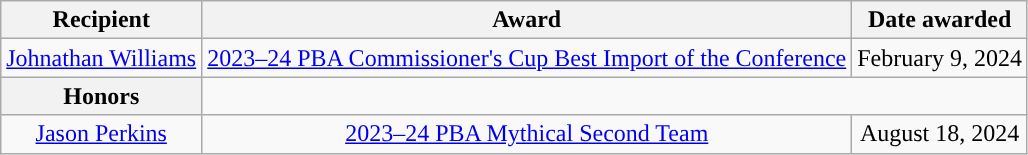<table class="wikitable sortable sortable" style="text-align: center">
<tr>
<th>Recipient</th>
<th>Award</th>
<th>Date awarded</th>
</tr>
<tr>
<td><a href='#'>Johnathan Williams</a></td>
<td><a href='#'>2023–24 PBA Commissioner's Cup Best Import of the Conference</a></td>
<td>February 9, 2024</td>
</tr>
<tr>
<th>Honors</th>
</tr>
<tr>
<td><a href='#'>Jason Perkins</a></td>
<td><a href='#'>2023–24 PBA Mythical Second Team</a></td>
<td>August 18, 2024</td>
</tr>
</table>
